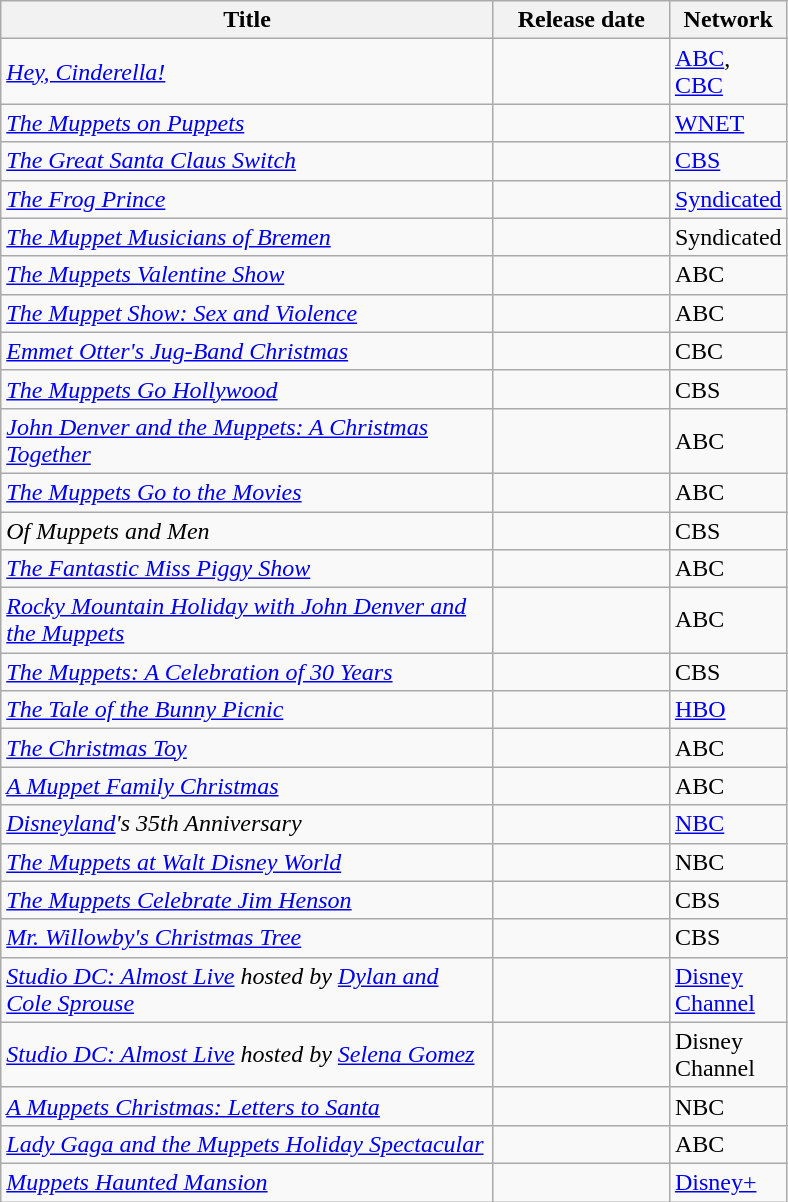<table class="wikitable sortable">
<tr>
<th width=321>Title</th>
<th width=110>Release date</th>
<th width=50>Network</th>
</tr>
<tr>
<td><em><a href='#'>Hey, Cinderella!</a></em></td>
<td></td>
<td><a href='#'> ABC</a>, <a href='#'> CBC</a></td>
</tr>
<tr>
<td><em><a href='#'>The Muppets on Puppets</a></em></td>
<td></td>
<td><a href='#'>WNET</a></td>
</tr>
<tr>
<td><em><a href='#'>The Great Santa Claus Switch</a></em></td>
<td></td>
<td><a href='#'>CBS</a></td>
</tr>
<tr>
<td><em><a href='#'>The Frog Prince</a></em></td>
<td></td>
<td><a href='#'> Syndicated</a></td>
</tr>
<tr>
<td><em><a href='#'>The Muppet Musicians of Bremen</a></em></td>
<td></td>
<td>Syndicated</td>
</tr>
<tr>
<td><em><a href='#'>The Muppets Valentine Show</a></em></td>
<td></td>
<td>ABC</td>
</tr>
<tr>
<td><em><a href='#'>The Muppet Show: Sex and Violence</a></em></td>
<td></td>
<td>ABC</td>
</tr>
<tr>
<td><em><a href='#'>Emmet Otter's Jug-Band Christmas</a></em></td>
<td></td>
<td>CBC</td>
</tr>
<tr>
<td><em><a href='#'>The Muppets Go Hollywood</a></em></td>
<td></td>
<td>CBS</td>
</tr>
<tr>
<td><em><a href='#'>John Denver and the Muppets: A Christmas Together</a></em></td>
<td></td>
<td>ABC</td>
</tr>
<tr>
<td><em><a href='#'>The Muppets Go to the Movies</a></em></td>
<td></td>
<td>ABC</td>
</tr>
<tr>
<td><em>Of Muppets and Men</em></td>
<td></td>
<td>CBS</td>
</tr>
<tr>
<td><em><a href='#'>The Fantastic Miss Piggy Show</a></em></td>
<td></td>
<td>ABC</td>
</tr>
<tr>
<td><em><a href='#'>Rocky Mountain Holiday with John Denver and the Muppets</a></em></td>
<td></td>
<td>ABC</td>
</tr>
<tr>
<td><em><a href='#'>The Muppets: A Celebration of 30 Years</a></em></td>
<td></td>
<td>CBS</td>
</tr>
<tr>
<td><em><a href='#'>The Tale of the Bunny Picnic</a></em></td>
<td></td>
<td><a href='#'>HBO</a></td>
</tr>
<tr>
<td><em><a href='#'>The Christmas Toy</a></em></td>
<td></td>
<td>ABC</td>
</tr>
<tr>
<td><em><a href='#'>A Muppet Family Christmas</a></em></td>
<td></td>
<td>ABC</td>
</tr>
<tr>
<td><em><a href='#'>Disneyland</a>'s 35th Anniversary</em></td>
<td></td>
<td><a href='#'>NBC</a></td>
</tr>
<tr>
<td><em><a href='#'>The Muppets at Walt Disney World</a></em></td>
<td></td>
<td>NBC</td>
</tr>
<tr>
<td><em><a href='#'>The Muppets Celebrate Jim Henson</a></em></td>
<td></td>
<td>CBS</td>
</tr>
<tr>
<td><em><a href='#'>Mr. Willowby's Christmas Tree</a></em></td>
<td></td>
<td>CBS</td>
</tr>
<tr>
<td><em><a href='#'>Studio DC: Almost Live</a> hosted by <a href='#'>Dylan and Cole Sprouse</a></em></td>
<td></td>
<td><a href='#'>Disney Channel</a></td>
</tr>
<tr>
<td><em><a href='#'>Studio DC: Almost Live</a> hosted by <a href='#'>Selena Gomez</a></em></td>
<td></td>
<td>Disney Channel</td>
</tr>
<tr>
<td><em><a href='#'>A Muppets Christmas: Letters to Santa</a></em></td>
<td></td>
<td>NBC</td>
</tr>
<tr>
<td><em><a href='#'>Lady Gaga and the Muppets Holiday Spectacular</a></em></td>
<td></td>
<td>ABC</td>
</tr>
<tr>
<td><em><a href='#'>Muppets Haunted Mansion</a></em></td>
<td></td>
<td><a href='#'>Disney+</a></td>
</tr>
</table>
